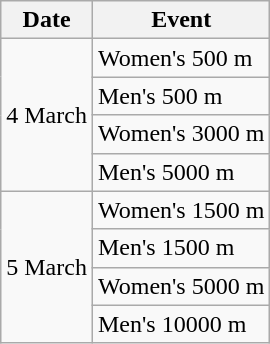<table class="wikitable">
<tr>
<th>Date</th>
<th>Event</th>
</tr>
<tr>
<td rowspan=4>4 March</td>
<td>Women's 500 m</td>
</tr>
<tr>
<td>Men's 500 m</td>
</tr>
<tr>
<td>Women's 3000 m</td>
</tr>
<tr>
<td>Men's 5000 m</td>
</tr>
<tr>
<td rowspan=4>5 March</td>
<td>Women's 1500 m</td>
</tr>
<tr>
<td>Men's 1500 m</td>
</tr>
<tr>
<td>Women's 5000 m</td>
</tr>
<tr>
<td>Men's 10000 m</td>
</tr>
</table>
